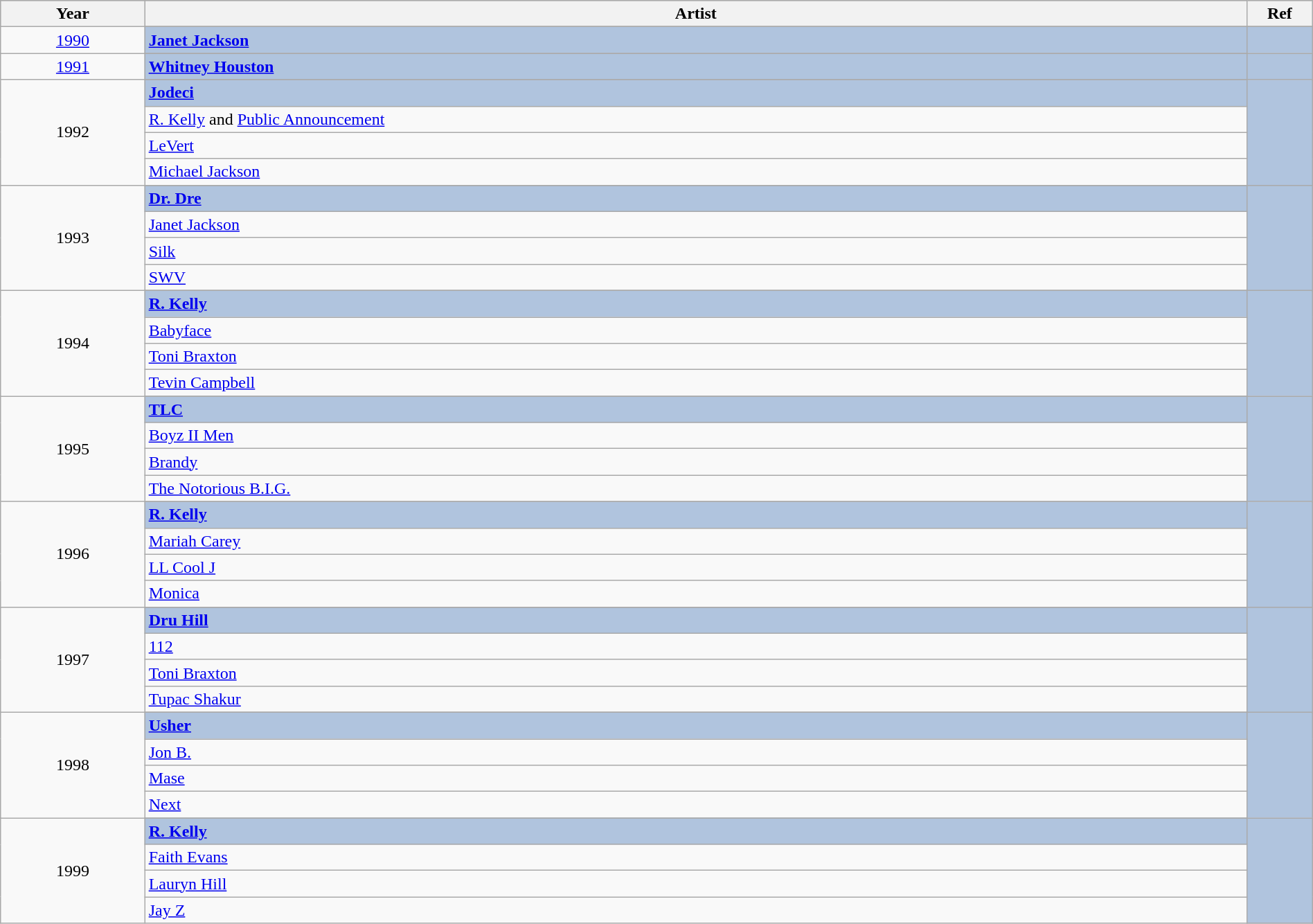<table class="wikitable" style="width:100%;">
<tr style="background:#bebebe;">
<th style="width:11%;">Year</th>
<th style="width:84%;">Artist</th>
<th style="width:5%;">Ref</th>
</tr>
<tr>
<td rowspan="2" align="center"><a href='#'>1990</a></td>
</tr>
<tr style="background:#B0C4DE">
<td><strong><a href='#'>Janet Jackson</a></strong></td>
<td rowspan="2" align="center"></td>
</tr>
<tr>
<td rowspan="2" align="center"><a href='#'>1991</a></td>
</tr>
<tr style="background:#B0C4DE">
<td><strong><a href='#'>Whitney Houston</a></strong></td>
<td rowspan="2" align="center"></td>
</tr>
<tr>
<td rowspan="5" align="center">1992</td>
</tr>
<tr style="background:#B0C4DE">
<td><strong><a href='#'>Jodeci</a></strong></td>
<td rowspan="5" align="center"></td>
</tr>
<tr>
<td><a href='#'>R. Kelly</a> and <a href='#'>Public Announcement</a></td>
</tr>
<tr>
<td><a href='#'>LeVert</a></td>
</tr>
<tr>
<td><a href='#'>Michael Jackson</a></td>
</tr>
<tr>
<td rowspan="5" align="center">1993</td>
</tr>
<tr style="background:#B0C4DE">
<td><strong><a href='#'>Dr. Dre</a></strong></td>
<td rowspan="5" align="center"></td>
</tr>
<tr>
<td><a href='#'>Janet Jackson</a></td>
</tr>
<tr>
<td><a href='#'>Silk</a></td>
</tr>
<tr>
<td><a href='#'>SWV</a></td>
</tr>
<tr>
<td rowspan="5" align="center">1994</td>
</tr>
<tr style="background:#B0C4DE">
<td><strong><a href='#'>R. Kelly</a></strong></td>
<td rowspan="5" align="center"></td>
</tr>
<tr>
<td><a href='#'>Babyface</a></td>
</tr>
<tr>
<td><a href='#'>Toni Braxton</a></td>
</tr>
<tr>
<td><a href='#'>Tevin Campbell</a></td>
</tr>
<tr>
<td rowspan="5" align="center">1995</td>
</tr>
<tr style="background:#B0C4DE">
<td><strong><a href='#'>TLC</a></strong></td>
<td rowspan="5" align="center"></td>
</tr>
<tr>
<td><a href='#'>Boyz II Men</a></td>
</tr>
<tr>
<td><a href='#'>Brandy</a></td>
</tr>
<tr>
<td><a href='#'>The Notorious B.I.G.</a></td>
</tr>
<tr>
<td rowspan="5" align="center">1996</td>
</tr>
<tr style="background:#B0C4DE">
<td><strong><a href='#'>R. Kelly</a></strong></td>
<td rowspan="5" align="center"></td>
</tr>
<tr>
<td><a href='#'>Mariah Carey</a></td>
</tr>
<tr>
<td><a href='#'>LL Cool J</a></td>
</tr>
<tr>
<td><a href='#'>Monica</a></td>
</tr>
<tr>
<td rowspan="5" align="center">1997</td>
</tr>
<tr style="background:#B0C4DE">
<td><strong><a href='#'>Dru Hill</a></strong></td>
<td rowspan="5" align="center"></td>
</tr>
<tr>
<td><a href='#'>112</a></td>
</tr>
<tr>
<td><a href='#'>Toni Braxton</a></td>
</tr>
<tr>
<td><a href='#'>Tupac Shakur</a></td>
</tr>
<tr>
<td rowspan="5" align="center">1998</td>
</tr>
<tr style="background:#B0C4DE">
<td><strong><a href='#'>Usher</a></strong></td>
<td rowspan="5" align="center"></td>
</tr>
<tr>
<td><a href='#'>Jon B.</a></td>
</tr>
<tr>
<td><a href='#'>Mase</a></td>
</tr>
<tr>
<td><a href='#'>Next</a></td>
</tr>
<tr>
<td rowspan="5" align="center">1999</td>
</tr>
<tr style="background:#B0C4DE">
<td><strong><a href='#'>R. Kelly</a></strong></td>
<td rowspan="5" align="center"></td>
</tr>
<tr>
<td><a href='#'>Faith Evans</a></td>
</tr>
<tr>
<td><a href='#'>Lauryn Hill</a></td>
</tr>
<tr>
<td><a href='#'>Jay Z</a></td>
</tr>
</table>
